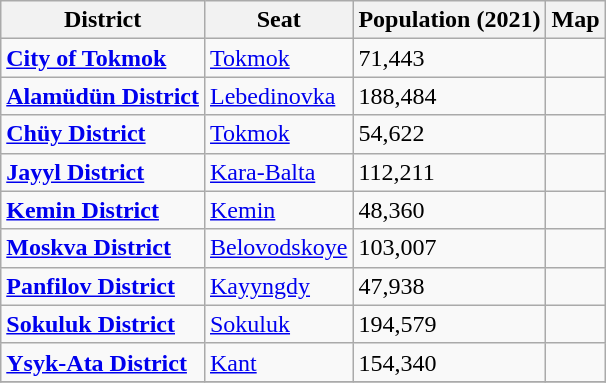<table class="wikitable">
<tr>
<th>District</th>
<th>Seat</th>
<th>Population (2021)</th>
<th>Map</th>
</tr>
<tr>
<td><strong><a href='#'>City of Tokmok</a></strong></td>
<td><a href='#'>Tokmok</a></td>
<td>71,443</td>
<td></td>
</tr>
<tr>
<td><strong><a href='#'>Alamüdün District</a></strong></td>
<td><a href='#'>Lebedinovka</a></td>
<td>188,484</td>
<td></td>
</tr>
<tr>
<td><strong><a href='#'>Chüy District</a></strong></td>
<td><a href='#'>Tokmok</a></td>
<td>54,622</td>
<td></td>
</tr>
<tr>
<td><strong><a href='#'>Jayyl District</a></strong></td>
<td><a href='#'>Kara-Balta</a></td>
<td>112,211</td>
<td></td>
</tr>
<tr>
<td><strong><a href='#'>Kemin District</a></strong></td>
<td><a href='#'>Kemin</a></td>
<td>48,360</td>
<td></td>
</tr>
<tr>
<td><strong><a href='#'>Moskva District</a></strong></td>
<td><a href='#'>Belovodskoye</a></td>
<td>103,007</td>
<td></td>
</tr>
<tr>
<td><strong><a href='#'>Panfilov District</a></strong></td>
<td><a href='#'>Kayyngdy</a></td>
<td>47,938</td>
<td></td>
</tr>
<tr>
<td><strong><a href='#'>Sokuluk District</a></strong></td>
<td><a href='#'>Sokuluk</a></td>
<td>194,579</td>
<td></td>
</tr>
<tr>
<td><strong><a href='#'>Ysyk-Ata District</a></strong></td>
<td><a href='#'>Kant</a></td>
<td>154,340</td>
<td></td>
</tr>
<tr>
</tr>
</table>
